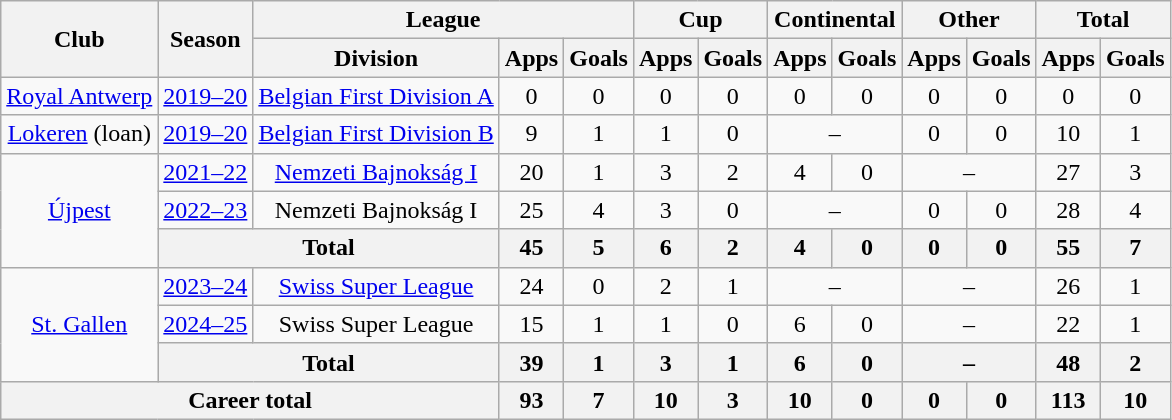<table class="wikitable" style="text-align:center">
<tr>
<th rowspan="2">Club</th>
<th rowspan="2">Season</th>
<th colspan="3">League</th>
<th colspan="2">Cup</th>
<th colspan="2">Continental</th>
<th colspan="2">Other</th>
<th colspan="2">Total</th>
</tr>
<tr>
<th>Division</th>
<th>Apps</th>
<th>Goals</th>
<th>Apps</th>
<th>Goals</th>
<th>Apps</th>
<th>Goals</th>
<th>Apps</th>
<th>Goals</th>
<th>Apps</th>
<th>Goals</th>
</tr>
<tr>
<td><a href='#'>Royal Antwerp</a></td>
<td><a href='#'>2019–20</a></td>
<td><a href='#'>Belgian First Division A</a></td>
<td>0</td>
<td>0</td>
<td>0</td>
<td>0</td>
<td>0</td>
<td>0</td>
<td>0</td>
<td>0</td>
<td>0</td>
<td>0</td>
</tr>
<tr>
<td><a href='#'>Lokeren</a> (loan)</td>
<td><a href='#'>2019–20</a></td>
<td><a href='#'>Belgian First Division B</a></td>
<td>9</td>
<td>1</td>
<td>1</td>
<td>0</td>
<td colspan="2">–</td>
<td>0</td>
<td>0</td>
<td>10</td>
<td>1</td>
</tr>
<tr>
<td rowspan="3"><a href='#'>Újpest</a></td>
<td><a href='#'>2021–22</a></td>
<td><a href='#'>Nemzeti Bajnokság I</a></td>
<td>20</td>
<td>1</td>
<td>3</td>
<td>2</td>
<td>4</td>
<td>0</td>
<td colspan="2">–</td>
<td>27</td>
<td>3</td>
</tr>
<tr>
<td><a href='#'>2022–23</a></td>
<td>Nemzeti Bajnokság I</td>
<td>25</td>
<td>4</td>
<td>3</td>
<td>0</td>
<td colspan="2">–</td>
<td>0</td>
<td>0</td>
<td>28</td>
<td>4</td>
</tr>
<tr>
<th colspan="2">Total</th>
<th>45</th>
<th>5</th>
<th>6</th>
<th>2</th>
<th>4</th>
<th>0</th>
<th>0</th>
<th>0</th>
<th>55</th>
<th>7</th>
</tr>
<tr>
<td rowspan="3"><a href='#'>St. Gallen</a></td>
<td><a href='#'>2023–24</a></td>
<td><a href='#'>Swiss Super League</a></td>
<td>24</td>
<td>0</td>
<td>2</td>
<td>1</td>
<td colspan="2">–</td>
<td colspan="2">–</td>
<td>26</td>
<td>1</td>
</tr>
<tr>
<td><a href='#'>2024–25</a></td>
<td>Swiss Super League</td>
<td>15</td>
<td>1</td>
<td>1</td>
<td>0</td>
<td>6</td>
<td>0</td>
<td colspan="2">–</td>
<td>22</td>
<td>1</td>
</tr>
<tr>
<th colspan="2">Total</th>
<th>39</th>
<th>1</th>
<th>3</th>
<th>1</th>
<th>6</th>
<th>0</th>
<th colspan="2">–</th>
<th>48</th>
<th>2</th>
</tr>
<tr>
<th colspan="3">Career total</th>
<th>93</th>
<th>7</th>
<th>10</th>
<th>3</th>
<th>10</th>
<th>0</th>
<th>0</th>
<th>0</th>
<th>113</th>
<th>10</th>
</tr>
</table>
